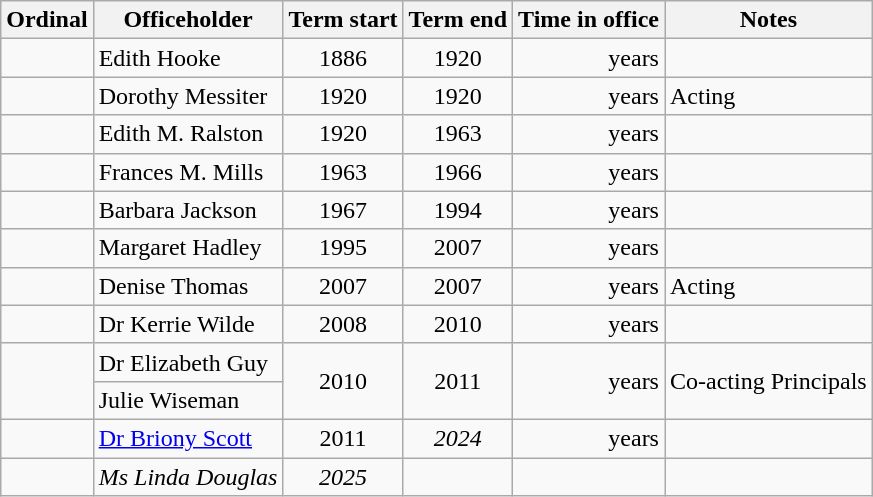<table class="wikitable sortable">
<tr>
<th>Ordinal</th>
<th>Officeholder</th>
<th>Term start</th>
<th>Term end</th>
<th>Time in office</th>
<th>Notes</th>
</tr>
<tr>
<td align=center></td>
<td>Edith Hooke</td>
<td align=center>1886</td>
<td align=center>1920</td>
<td align=right> years</td>
<td></td>
</tr>
<tr>
<td align=center></td>
<td>Dorothy Messiter</td>
<td align=center>1920</td>
<td align=center>1920</td>
<td align=right> years</td>
<td>Acting</td>
</tr>
<tr>
<td align=center></td>
<td>Edith M. Ralston</td>
<td align=center>1920</td>
<td align=center>1963</td>
<td align=right> years</td>
<td></td>
</tr>
<tr>
<td align=center></td>
<td>Frances M. Mills</td>
<td align=center>1963</td>
<td align=center>1966</td>
<td align=right> years</td>
<td></td>
</tr>
<tr>
<td align=center></td>
<td>Barbara Jackson</td>
<td align=center>1967</td>
<td align=center>1994</td>
<td align=right> years</td>
<td></td>
</tr>
<tr>
<td align=center></td>
<td>Margaret Hadley</td>
<td align=center>1995</td>
<td align=center>2007</td>
<td align=right> years</td>
<td></td>
</tr>
<tr>
<td align=center></td>
<td>Denise Thomas</td>
<td align=center>2007</td>
<td align=center>2007</td>
<td align=right> years</td>
<td>Acting</td>
</tr>
<tr>
<td align=center></td>
<td>Dr Kerrie Wilde</td>
<td align=center>2008</td>
<td align=center>2010</td>
<td align=right> years</td>
<td></td>
</tr>
<tr>
<td align=center rowspan=2></td>
<td>Dr Elizabeth Guy</td>
<td align=center rowspan=2>2010</td>
<td align=center rowspan=2>2011</td>
<td align=right rowspan=2> years</td>
<td rowspan=2>Co-acting Principals</td>
</tr>
<tr>
<td>Julie Wiseman</td>
</tr>
<tr>
<td align=center></td>
<td><a href='#'>Dr Briony Scott</a></td>
<td align=center>2011</td>
<td align=center><em>2024</em></td>
<td align=right> years</td>
<td></td>
</tr>
<tr>
<td align=center><em></em></td>
<td><em>Ms Linda Douglas</em></td>
<td align=center><em>2025</em></td>
<td align=center></td>
<td align=right></td>
<td></td>
</tr>
</table>
